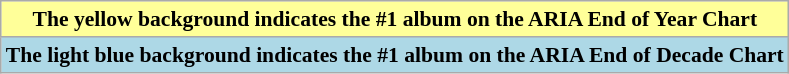<table class="wikitable plainrowheaders" style="font-size:90%;">
<tr>
<th scope=row style="background-color:#FFFF99">The yellow background indicates the #1 album on the ARIA End of Year Chart</th>
</tr>
<tr>
<th scope=row style="background-color:lightblue">The light blue background indicates the #1 album on the ARIA End of Decade Chart</th>
</tr>
</table>
